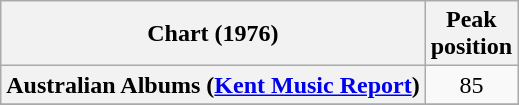<table class="wikitable plainrowheaders sortable" style="text-align:center;">
<tr>
<th>Chart (1976)</th>
<th>Peak<br>position</th>
</tr>
<tr>
<th scope="row">Australian Albums (<a href='#'>Kent Music Report</a>)</th>
<td style="text-align:center;">85</td>
</tr>
<tr>
</tr>
<tr>
</tr>
<tr>
</tr>
<tr>
</tr>
</table>
